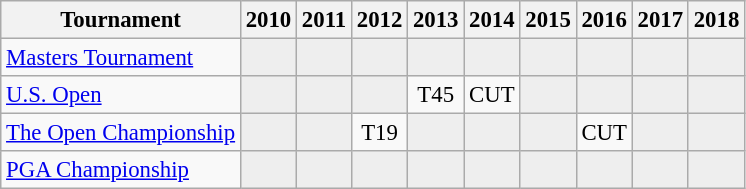<table class="wikitable" style="font-size:95%;text-align:center;">
<tr>
<th>Tournament</th>
<th>2010</th>
<th>2011</th>
<th>2012</th>
<th>2013</th>
<th>2014</th>
<th>2015</th>
<th>2016</th>
<th>2017</th>
<th>2018</th>
</tr>
<tr>
<td align=left><a href='#'>Masters Tournament</a></td>
<td style="background:#eeeeee;"></td>
<td style="background:#eeeeee;"></td>
<td style="background:#eeeeee;"></td>
<td style="background:#eeeeee;"></td>
<td style="background:#eeeeee;"></td>
<td style="background:#eeeeee;"></td>
<td style="background:#eeeeee;"></td>
<td style="background:#eeeeee;"></td>
<td style="background:#eeeeee;"></td>
</tr>
<tr>
<td align=left><a href='#'>U.S. Open</a></td>
<td style="background:#eeeeee;"></td>
<td style="background:#eeeeee;"></td>
<td style="background:#eeeeee;"></td>
<td>T45</td>
<td>CUT</td>
<td style="background:#eeeeee;"></td>
<td style="background:#eeeeee;"></td>
<td style="background:#eeeeee;"></td>
<td style="background:#eeeeee;"></td>
</tr>
<tr>
<td align=left><a href='#'>The Open Championship</a></td>
<td style="background:#eeeeee;"></td>
<td style="background:#eeeeee;"></td>
<td>T19</td>
<td style="background:#eeeeee;"></td>
<td style="background:#eeeeee;"></td>
<td style="background:#eeeeee;"></td>
<td>CUT</td>
<td style="background:#eeeeee;"></td>
<td style="background:#eeeeee;"></td>
</tr>
<tr>
<td align=left><a href='#'>PGA Championship</a></td>
<td style="background:#eeeeee;"></td>
<td style="background:#eeeeee;"></td>
<td style="background:#eeeeee;"></td>
<td style="background:#eeeeee;"></td>
<td style="background:#eeeeee;"></td>
<td style="background:#eeeeee;"></td>
<td style="background:#eeeeee;"></td>
<td style="background:#eeeeee;"></td>
<td style="background:#eeeeee;"></td>
</tr>
</table>
